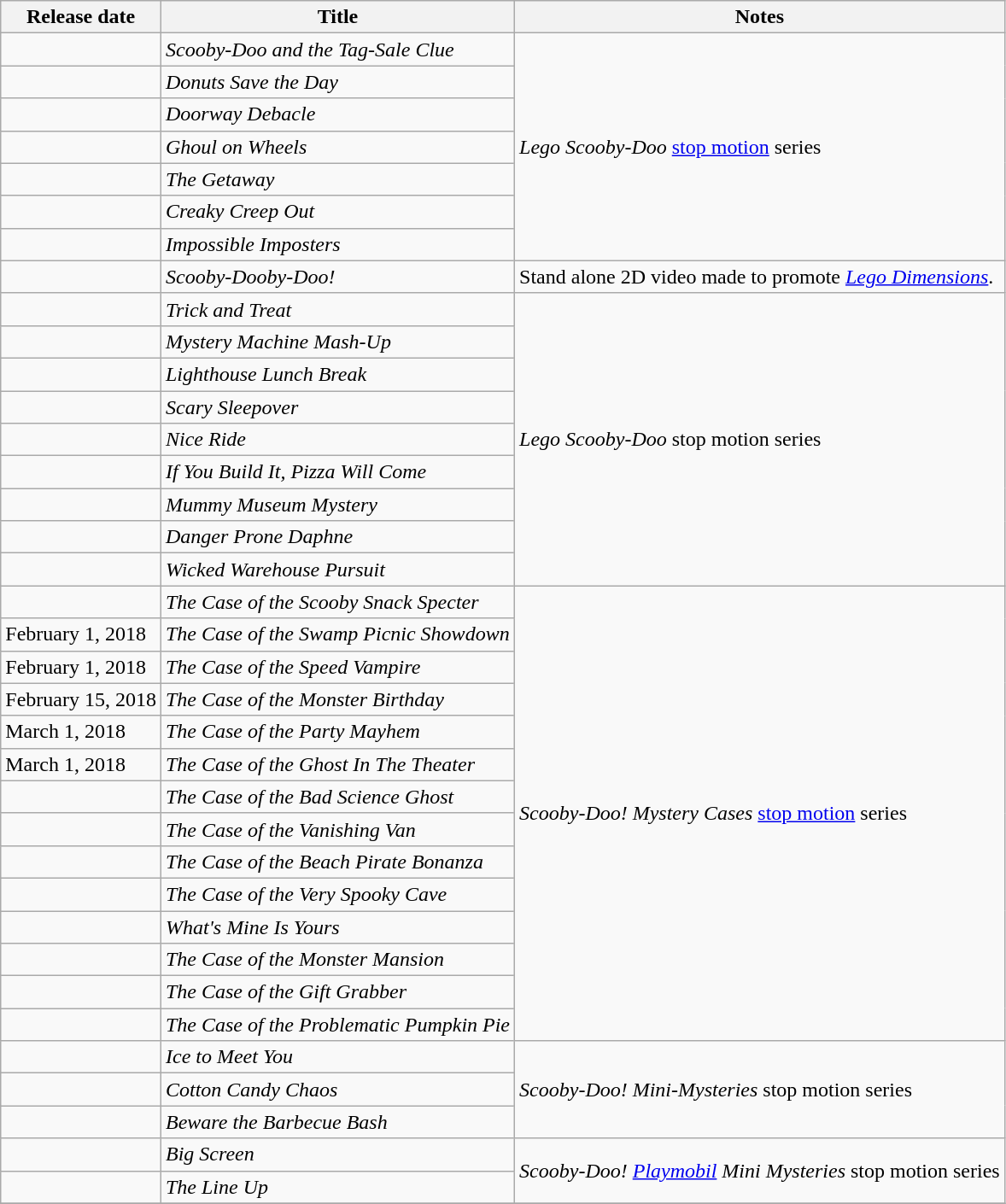<table class="wikitable sortable">
<tr>
<th>Release date</th>
<th>Title</th>
<th class="unsortable">Notes</th>
</tr>
<tr>
<td></td>
<td><em>Scooby-Doo and the Tag-Sale Clue</em></td>
<td rowspan="7"><em>Lego Scooby-Doo</em> <a href='#'>stop motion</a> series</td>
</tr>
<tr>
<td></td>
<td><em>Donuts Save the Day</em></td>
</tr>
<tr>
<td></td>
<td><em>Doorway Debacle</em></td>
</tr>
<tr>
<td></td>
<td><em>Ghoul on Wheels</em></td>
</tr>
<tr>
<td></td>
<td><em>The Getaway</em></td>
</tr>
<tr>
<td></td>
<td><em>Creaky Creep Out</em></td>
</tr>
<tr>
<td></td>
<td><em>Impossible Imposters</em></td>
</tr>
<tr>
<td></td>
<td><em>Scooby-Dooby-Doo!</em></td>
<td>Stand alone 2D video made to promote <em><a href='#'>Lego Dimensions</a></em>.</td>
</tr>
<tr>
<td></td>
<td><em>Trick and Treat</em></td>
<td rowspan="9"><em>Lego Scooby-Doo</em> stop motion series</td>
</tr>
<tr>
<td></td>
<td><em>Mystery Machine Mash-Up</em></td>
</tr>
<tr>
<td></td>
<td><em>Lighthouse Lunch Break</em></td>
</tr>
<tr>
<td></td>
<td><em>Scary Sleepover</em></td>
</tr>
<tr>
<td></td>
<td><em>Nice Ride</em></td>
</tr>
<tr>
<td></td>
<td><em>If You Build It, Pizza Will Come</em></td>
</tr>
<tr>
<td></td>
<td><em>Mummy Museum Mystery</em></td>
</tr>
<tr>
<td></td>
<td><em>Danger Prone Daphne</em></td>
</tr>
<tr>
<td></td>
<td><em>Wicked Warehouse Pursuit</em></td>
</tr>
<tr>
<td></td>
<td><em>The Case of the Scooby Snack Specter</em></td>
<td rowspan="14"><em>Scooby-Doo! Mystery Cases</em> <a href='#'>stop motion</a> series</td>
</tr>
<tr>
<td>February 1, 2018</td>
<td><em>The Case of the Swamp Picnic Showdown</em></td>
</tr>
<tr>
<td>February 1, 2018</td>
<td><em>The Case of the Speed Vampire</em></td>
</tr>
<tr>
<td>February 15, 2018</td>
<td><em>The Case of the Monster Birthday</em></td>
</tr>
<tr>
<td>March 1, 2018</td>
<td><em>The Case of the Party Mayhem</em></td>
</tr>
<tr>
<td>March 1, 2018</td>
<td><em>The Case of the Ghost In The Theater</em></td>
</tr>
<tr>
<td></td>
<td><em>The Case of the Bad Science Ghost</em></td>
</tr>
<tr>
<td></td>
<td><em>The Case of the Vanishing Van</em></td>
</tr>
<tr>
<td></td>
<td><em>The Case of the Beach Pirate Bonanza</em></td>
</tr>
<tr>
<td></td>
<td><em>The Case of the Very Spooky Cave</em></td>
</tr>
<tr>
<td></td>
<td><em>What's Mine Is Yours</em></td>
</tr>
<tr>
<td></td>
<td><em>The Case of the Monster Mansion</em></td>
</tr>
<tr>
<td></td>
<td><em>The Case of the Gift Grabber</em></td>
</tr>
<tr>
<td></td>
<td><em>The Case of the Problematic Pumpkin Pie</em></td>
</tr>
<tr>
<td></td>
<td><em>Ice to Meet You</em></td>
<td rowspan="3"><em>Scooby-Doo! Mini-Mysteries</em> stop motion series</td>
</tr>
<tr>
<td></td>
<td><em>Cotton Candy Chaos</em></td>
</tr>
<tr>
<td></td>
<td><em>Beware the Barbecue Bash</em></td>
</tr>
<tr>
<td></td>
<td><em>Big Screen</em></td>
<td rowspan="2"><em>Scooby-Doo! <a href='#'>Playmobil</a> Mini Mysteries</em> stop motion series</td>
</tr>
<tr>
<td></td>
<td><em>The Line Up</em></td>
</tr>
<tr>
</tr>
</table>
